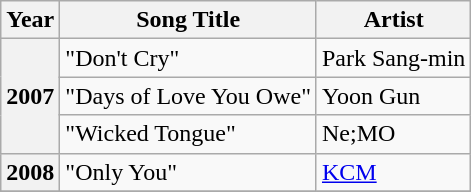<table class="wikitable plainrowheaders sortable">
<tr>
<th scope"col">Year</th>
<th scope"col">Song Title</th>
<th scope"col"  class="unsortable">Artist</th>
</tr>
<tr>
<th scope="row" rowspan=3>2007</th>
<td>"Don't Cry" </td>
<td>Park Sang-min</td>
</tr>
<tr>
<td>"Days of Love You Owe" </td>
<td>Yoon Gun</td>
</tr>
<tr>
<td>"Wicked Tongue" </td>
<td>Ne;MO</td>
</tr>
<tr>
<th scope="row">2008</th>
<td>"Only You"</td>
<td><a href='#'>KCM</a></td>
</tr>
<tr>
</tr>
</table>
